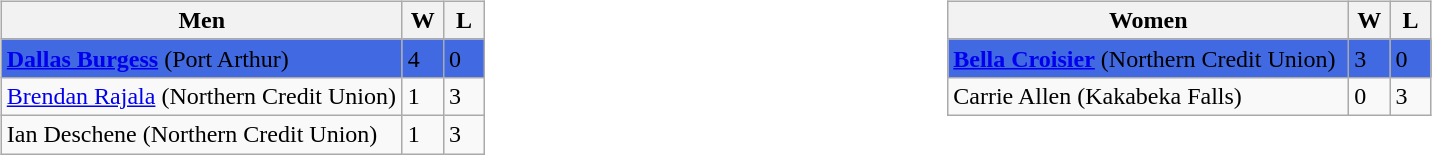<table>
<tr>
<td valign=top width=20%><br><table class=wikitable>
<tr>
<th width=260>Men</th>
<th width=20>W</th>
<th width=20>L</th>
</tr>
<tr bgcolor=#4169E1>
<td><strong><a href='#'>Dallas Burgess</a></strong> (Port Arthur)</td>
<td>4</td>
<td>0</td>
</tr>
<tr>
<td><a href='#'>Brendan Rajala</a> (Northern Credit Union)</td>
<td>1</td>
<td>3</td>
</tr>
<tr>
<td>Ian Deschene (Northern Credit Union)</td>
<td>1</td>
<td>3</td>
</tr>
</table>
</td>
<td valign=top width=20%><br><table class=wikitable>
<tr>
<th width=260>Women</th>
<th width=20>W</th>
<th width=20>L</th>
</tr>
<tr bgcolor=#4169E1>
<td><strong><a href='#'>Bella Croisier</a></strong> (Northern Credit Union)</td>
<td>3</td>
<td>0</td>
</tr>
<tr>
<td>Carrie Allen (Kakabeka Falls)</td>
<td>0</td>
<td>3</td>
</tr>
</table>
</td>
</tr>
</table>
